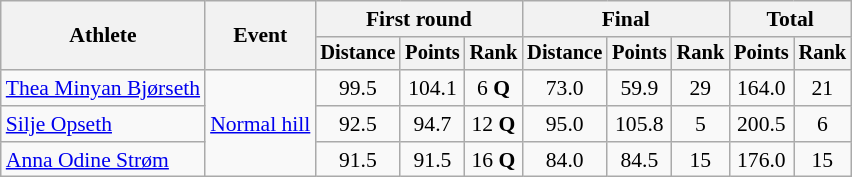<table class="wikitable" style="font-size:90%">
<tr>
<th rowspan=2>Athlete</th>
<th rowspan=2>Event</th>
<th colspan=3>First round</th>
<th colspan=3>Final</th>
<th colspan=2>Total</th>
</tr>
<tr style="font-size:95%">
<th>Distance</th>
<th>Points</th>
<th>Rank</th>
<th>Distance</th>
<th>Points</th>
<th>Rank</th>
<th>Points</th>
<th>Rank</th>
</tr>
<tr align=center>
<td align=left><a href='#'>Thea Minyan Bjørseth</a></td>
<td align=left rowspan=3><a href='#'>Normal hill</a></td>
<td>99.5</td>
<td>104.1</td>
<td>6 <strong>Q</strong></td>
<td>73.0</td>
<td>59.9</td>
<td>29</td>
<td>164.0</td>
<td>21</td>
</tr>
<tr align=center>
<td align=left><a href='#'>Silje Opseth</a></td>
<td>92.5</td>
<td>94.7</td>
<td>12 <strong>Q</strong></td>
<td>95.0</td>
<td>105.8</td>
<td>5</td>
<td>200.5</td>
<td>6</td>
</tr>
<tr align=center>
<td align=left><a href='#'>Anna Odine Strøm</a></td>
<td>91.5</td>
<td>91.5</td>
<td>16 <strong>Q</strong></td>
<td>84.0</td>
<td>84.5</td>
<td>15</td>
<td>176.0</td>
<td>15</td>
</tr>
</table>
